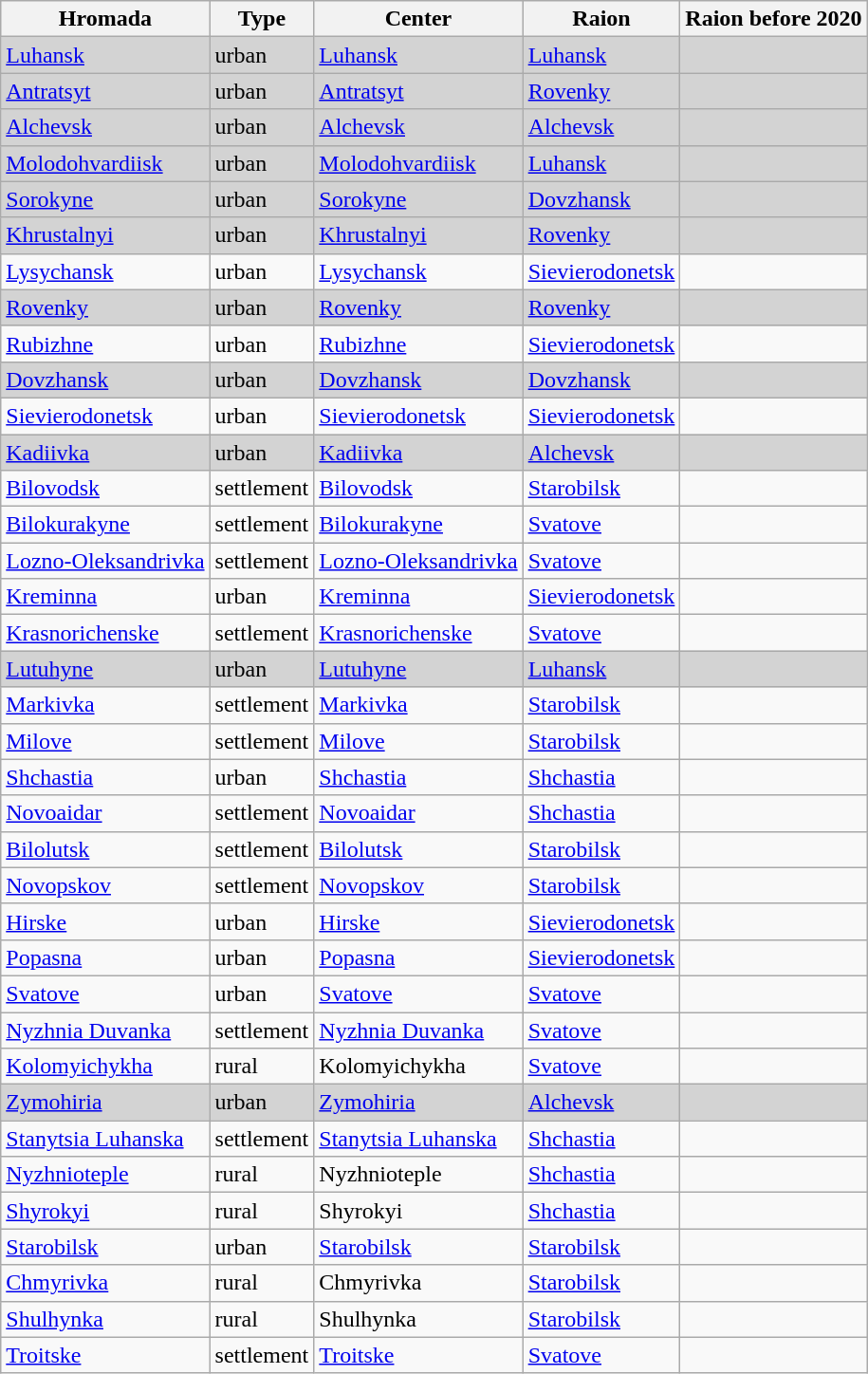<table class='wikitable sortable'>
<tr>
<th>Hromada</th>
<th>Type</th>
<th>Center</th>
<th>Raion</th>
<th>Raion before 2020</th>
</tr>
<tr bgcolor=lightgray>
<td><a href='#'>Luhansk</a></td>
<td>urban</td>
<td><a href='#'>Luhansk</a></td>
<td><a href='#'>Luhansk</a></td>
<td></td>
</tr>
<tr bgcolor=lightgray>
<td><a href='#'>Antratsyt</a></td>
<td>urban</td>
<td><a href='#'>Antratsyt</a></td>
<td><a href='#'>Rovenky</a></td>
<td></td>
</tr>
<tr bgcolor=lightgray>
<td><a href='#'>Alchevsk</a></td>
<td>urban</td>
<td><a href='#'>Alchevsk</a></td>
<td><a href='#'>Alchevsk</a></td>
<td></td>
</tr>
<tr bgcolor=lightgray>
<td><a href='#'>Molodohvardiisk</a></td>
<td>urban</td>
<td><a href='#'>Molodohvardiisk</a></td>
<td><a href='#'>Luhansk</a></td>
<td></td>
</tr>
<tr bgcolor=lightgray>
<td><a href='#'>Sorokyne</a></td>
<td>urban</td>
<td><a href='#'>Sorokyne</a></td>
<td><a href='#'>Dovzhansk</a></td>
<td></td>
</tr>
<tr bgcolor=lightgray>
<td><a href='#'>Khrustalnyi</a></td>
<td>urban</td>
<td><a href='#'>Khrustalnyi</a></td>
<td><a href='#'>Rovenky</a></td>
<td></td>
</tr>
<tr>
<td><a href='#'>Lysychansk</a></td>
<td>urban</td>
<td><a href='#'>Lysychansk</a></td>
<td><a href='#'>Sievierodonetsk</a></td>
<td></td>
</tr>
<tr bgcolor=lightgray>
<td><a href='#'>Rovenky</a></td>
<td>urban</td>
<td><a href='#'>Rovenky</a></td>
<td><a href='#'>Rovenky</a></td>
<td></td>
</tr>
<tr>
<td><a href='#'>Rubizhne</a></td>
<td>urban</td>
<td><a href='#'>Rubizhne</a></td>
<td><a href='#'>Sievierodonetsk</a></td>
<td></td>
</tr>
<tr bgcolor=lightgray>
<td><a href='#'>Dovzhansk</a></td>
<td>urban</td>
<td><a href='#'>Dovzhansk</a></td>
<td><a href='#'>Dovzhansk</a></td>
<td></td>
</tr>
<tr>
<td><a href='#'>Sievierodonetsk</a></td>
<td>urban</td>
<td><a href='#'>Sievierodonetsk</a></td>
<td><a href='#'>Sievierodonetsk</a></td>
<td></td>
</tr>
<tr bgcolor=lightgray>
<td><a href='#'>Kadiivka</a></td>
<td>urban</td>
<td><a href='#'>Kadiivka</a></td>
<td><a href='#'>Alchevsk</a></td>
<td></td>
</tr>
<tr>
<td><a href='#'>Bilovodsk</a></td>
<td>settlement</td>
<td><a href='#'>Bilovodsk</a></td>
<td><a href='#'>Starobilsk</a></td>
<td></td>
</tr>
<tr>
<td><a href='#'>Bilokurakyne</a></td>
<td>settlement</td>
<td><a href='#'>Bilokurakyne</a></td>
<td><a href='#'>Svatove</a></td>
<td></td>
</tr>
<tr>
<td><a href='#'>Lozno-Oleksandrivka</a></td>
<td>settlement</td>
<td><a href='#'>Lozno-Oleksandrivka</a></td>
<td><a href='#'>Svatove</a></td>
<td></td>
</tr>
<tr>
<td><a href='#'>Kreminna</a></td>
<td>urban</td>
<td><a href='#'>Kreminna</a></td>
<td><a href='#'>Sievierodonetsk</a></td>
<td></td>
</tr>
<tr>
<td><a href='#'>Krasnorichenske</a></td>
<td>settlement</td>
<td><a href='#'>Krasnorichenske</a></td>
<td><a href='#'>Svatove</a></td>
<td></td>
</tr>
<tr bgcolor=lightgray>
<td><a href='#'>Lutuhyne</a></td>
<td>urban</td>
<td><a href='#'>Lutuhyne</a></td>
<td><a href='#'>Luhansk</a></td>
<td></td>
</tr>
<tr>
<td><a href='#'>Markivka</a></td>
<td>settlement</td>
<td><a href='#'>Markivka</a></td>
<td><a href='#'>Starobilsk</a></td>
<td></td>
</tr>
<tr>
<td><a href='#'>Milove</a></td>
<td>settlement</td>
<td><a href='#'>Milove</a></td>
<td><a href='#'>Starobilsk</a></td>
<td></td>
</tr>
<tr>
<td><a href='#'>Shchastia</a></td>
<td>urban</td>
<td><a href='#'>Shchastia</a></td>
<td><a href='#'>Shchastia</a></td>
<td></td>
</tr>
<tr>
<td><a href='#'>Novoaidar</a></td>
<td>settlement</td>
<td><a href='#'>Novoaidar</a></td>
<td><a href='#'>Shchastia</a></td>
<td></td>
</tr>
<tr>
<td><a href='#'>Bilolutsk</a></td>
<td>settlement</td>
<td><a href='#'>Bilolutsk</a></td>
<td><a href='#'>Starobilsk</a></td>
<td></td>
</tr>
<tr>
<td><a href='#'>Novopskov</a></td>
<td>settlement</td>
<td><a href='#'>Novopskov</a></td>
<td><a href='#'>Starobilsk</a></td>
<td></td>
</tr>
<tr>
<td><a href='#'>Hirske</a></td>
<td>urban</td>
<td><a href='#'>Hirske</a></td>
<td><a href='#'>Sievierodonetsk</a></td>
<td></td>
</tr>
<tr>
<td><a href='#'>Popasna</a></td>
<td>urban</td>
<td><a href='#'>Popasna</a></td>
<td><a href='#'>Sievierodonetsk</a></td>
<td></td>
</tr>
<tr>
<td><a href='#'>Svatove</a></td>
<td>urban</td>
<td><a href='#'>Svatove</a></td>
<td><a href='#'>Svatove</a></td>
<td></td>
</tr>
<tr>
<td><a href='#'>Nyzhnia Duvanka</a></td>
<td>settlement</td>
<td><a href='#'>Nyzhnia Duvanka</a></td>
<td><a href='#'>Svatove</a></td>
<td></td>
</tr>
<tr>
<td><a href='#'>Kolomyichykha</a></td>
<td>rural</td>
<td>Kolomyichykha</td>
<td><a href='#'>Svatove</a></td>
<td></td>
</tr>
<tr bgcolor=lightgray>
<td><a href='#'>Zymohiria</a></td>
<td>urban</td>
<td><a href='#'>Zymohiria</a></td>
<td><a href='#'>Alchevsk</a></td>
<td></td>
</tr>
<tr>
<td><a href='#'>Stanytsia Luhanska</a></td>
<td>settlement</td>
<td><a href='#'>Stanytsia Luhanska</a></td>
<td><a href='#'>Shchastia</a></td>
<td></td>
</tr>
<tr>
<td><a href='#'>Nyzhnioteple</a></td>
<td>rural</td>
<td>Nyzhnioteple</td>
<td><a href='#'>Shchastia</a></td>
<td></td>
</tr>
<tr>
<td><a href='#'>Shyrokyi</a></td>
<td>rural</td>
<td>Shyrokyi</td>
<td><a href='#'>Shchastia</a></td>
<td></td>
</tr>
<tr>
<td><a href='#'>Starobilsk</a></td>
<td>urban</td>
<td><a href='#'>Starobilsk</a></td>
<td><a href='#'>Starobilsk</a></td>
<td></td>
</tr>
<tr>
<td><a href='#'>Chmyrivka</a></td>
<td>rural</td>
<td>Chmyrivka</td>
<td><a href='#'>Starobilsk</a></td>
<td></td>
</tr>
<tr>
<td><a href='#'>Shulhynka</a></td>
<td>rural</td>
<td>Shulhynka</td>
<td><a href='#'>Starobilsk</a></td>
<td></td>
</tr>
<tr>
<td><a href='#'>Troitske</a></td>
<td>settlement</td>
<td><a href='#'>Troitske</a></td>
<td><a href='#'>Svatove</a></td>
<td></td>
</tr>
</table>
